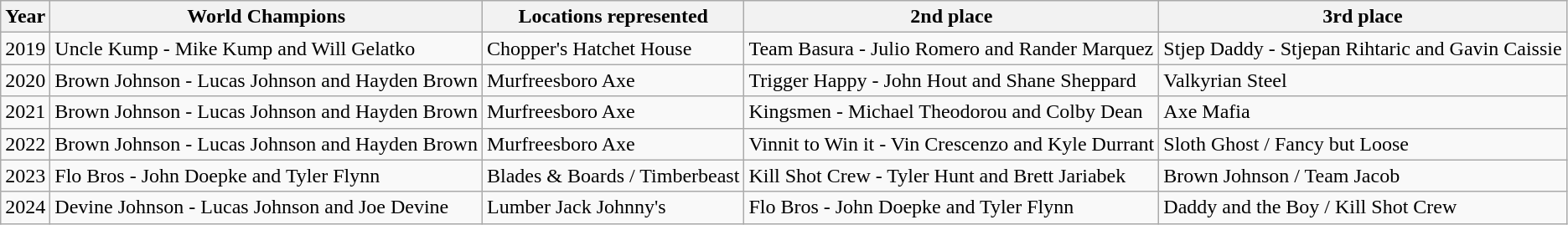<table class="wikitable plainrowheaders sortable" style="margin-right: 0;">
<tr>
<th>Year</th>
<th>World Champions</th>
<th>Locations represented</th>
<th>2nd place</th>
<th>3rd place</th>
</tr>
<tr>
<td>2019</td>
<td>Uncle Kump - Mike Kump and Will Gelatko</td>
<td>Chopper's Hatchet House</td>
<td>Team Basura - Julio Romero and Rander Marquez</td>
<td>Stjep Daddy - Stjepan Rihtaric and Gavin Caissie</td>
</tr>
<tr>
<td>2020</td>
<td>Brown Johnson - Lucas Johnson and Hayden Brown</td>
<td>Murfreesboro Axe</td>
<td>Trigger Happy - John Hout and Shane Sheppard</td>
<td>Valkyrian Steel</td>
</tr>
<tr>
<td>2021</td>
<td>Brown Johnson - Lucas Johnson and Hayden Brown</td>
<td>Murfreesboro Axe</td>
<td>Kingsmen - Michael Theodorou and Colby Dean</td>
<td>Axe Mafia</td>
</tr>
<tr>
<td>2022</td>
<td>Brown Johnson - Lucas Johnson and Hayden Brown</td>
<td>Murfreesboro Axe</td>
<td>Vinnit to Win it - Vin Crescenzo and Kyle Durrant</td>
<td>Sloth Ghost / Fancy but Loose</td>
</tr>
<tr>
<td>2023</td>
<td>Flo Bros - John Doepke and Tyler Flynn</td>
<td>Blades & Boards / Timberbeast</td>
<td>Kill Shot Crew - Tyler Hunt and Brett Jariabek</td>
<td>Brown Johnson / Team Jacob</td>
</tr>
<tr>
<td>2024</td>
<td>Devine Johnson - Lucas Johnson and Joe Devine</td>
<td>Lumber Jack Johnny's</td>
<td>Flo Bros - John Doepke and Tyler Flynn</td>
<td>Daddy and the Boy / Kill Shot Crew</td>
</tr>
</table>
